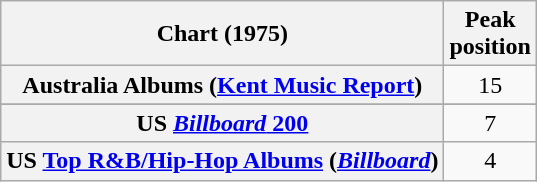<table class="wikitable sortable plainrowheaders" style="text-align:center">
<tr>
<th scope="col">Chart (1975)</th>
<th scope="col">Peak<br>position</th>
</tr>
<tr>
<th scope="row">Australia Albums (<a href='#'>Kent Music Report</a>)</th>
<td>15</td>
</tr>
<tr>
</tr>
<tr>
<th scope="row">US <a href='#'><em>Billboard</em> 200</a></th>
<td>7</td>
</tr>
<tr>
<th scope="row">US <a href='#'>Top R&B/Hip-Hop Albums</a> (<em><a href='#'>Billboard</a></em>)</th>
<td>4</td>
</tr>
</table>
